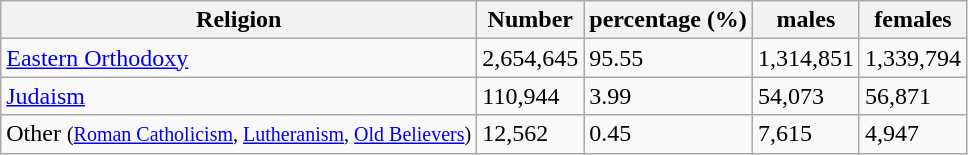<table align="center" class="wikitable sortable plainlinks TablePager">
<tr>
<th>Religion</th>
<th>Number</th>
<th>percentage (%)</th>
<th>males</th>
<th>females</th>
</tr>
<tr ---->
<td><a href='#'>Eastern Orthodoxy</a></td>
<td>2,654,645</td>
<td>95.55</td>
<td>1,314,851</td>
<td>1,339,794</td>
</tr>
<tr ---->
<td><a href='#'>Judaism</a></td>
<td>110,944</td>
<td>3.99</td>
<td>54,073</td>
<td>56,871</td>
</tr>
<tr ---->
<td>Other <small>(<a href='#'>Roman Catholicism</a>, <a href='#'>Lutheranism</a>, <a href='#'>Old Believers</a>)</small></td>
<td>12,562</td>
<td>0.45</td>
<td>7,615</td>
<td>4,947</td>
</tr>
</table>
